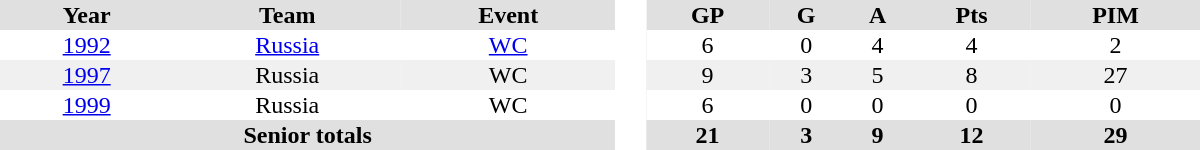<table border="0" cellpadding="1" cellspacing="0" style="text-align:center; width:50em">
<tr ALIGN="center" bgcolor="#e0e0e0">
<th>Year</th>
<th>Team</th>
<th>Event</th>
<th rowspan="99" bgcolor="#ffffff"> </th>
<th>GP</th>
<th>G</th>
<th>A</th>
<th>Pts</th>
<th>PIM</th>
</tr>
<tr>
<td><a href='#'>1992</a></td>
<td><a href='#'>Russia</a></td>
<td><a href='#'>WC</a></td>
<td>6</td>
<td>0</td>
<td>4</td>
<td>4</td>
<td>2</td>
</tr>
<tr bgcolor="#f0f0f0">
<td><a href='#'>1997</a></td>
<td>Russia</td>
<td>WC</td>
<td>9</td>
<td>3</td>
<td>5</td>
<td>8</td>
<td>27</td>
</tr>
<tr>
<td><a href='#'>1999</a></td>
<td>Russia</td>
<td>WC</td>
<td>6</td>
<td>0</td>
<td>0</td>
<td>0</td>
<td>0</td>
</tr>
<tr bgcolor="#e0e0e0">
<th colspan=3>Senior totals</th>
<th>21</th>
<th>3</th>
<th>9</th>
<th>12</th>
<th>29</th>
</tr>
</table>
